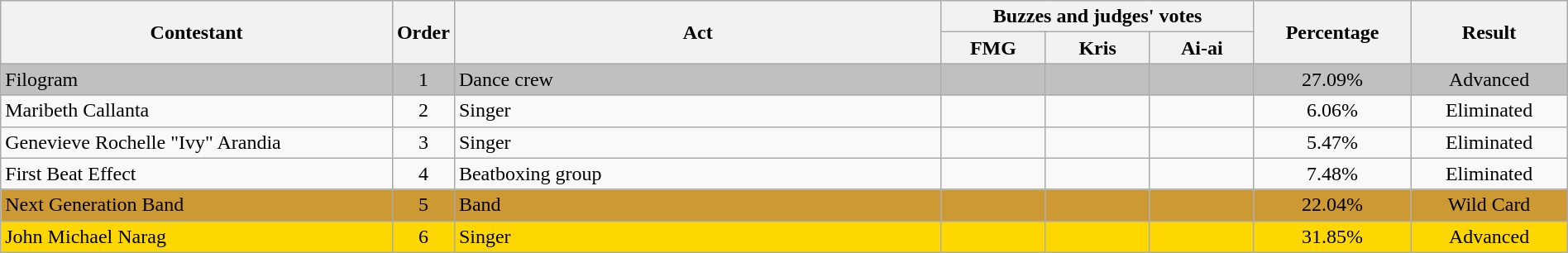<table class="wikitable" style="text-align:center; width:100%;">
<tr>
<th rowspan="2" style="width:25%;">Contestant</th>
<th rowspan="2" style="width:03%;">Order</th>
<th rowspan="2">Act</th>
<th colspan="3" style="width:20%;">Buzzes and judges' votes</th>
<th rowspan="2" style="width:10%;">Percentage</th>
<th rowspan="2" style="width:10%;">Result</th>
</tr>
<tr>
<th style="width:06.66%;">FMG</th>
<th style="width:06.66%;">Kris</th>
<th style="width:06.66%;">Ai-ai</th>
</tr>
<tr bgcolor="silver">
<td scope="row" style="text-align:left;">Filogram</td>
<td>1</td>
<td scope="row" style="text-align:left;">Dance crew</td>
<td></td>
<td></td>
<td></td>
<td>27.09%</td>
<td>Advanced</td>
</tr>
<tr>
<td scope="row" style="text-align:left;">Maribeth Callanta</td>
<td>2</td>
<td scope="row" style="text-align:left;">Singer</td>
<td></td>
<td></td>
<td></td>
<td>6.06%</td>
<td>Eliminated</td>
</tr>
<tr>
<td scope="row" style="text-align:left;">Genevieve Rochelle "Ivy" Arandia</td>
<td>3</td>
<td scope="row" style="text-align:left;">Singer</td>
<td></td>
<td></td>
<td></td>
<td>5.47%</td>
<td>Eliminated</td>
</tr>
<tr>
<td scope="row" style="text-align:left;">First Beat Effect</td>
<td>4</td>
<td scope="row" style="text-align:left;">Beatboxing group</td>
<td></td>
<td></td>
<td></td>
<td>7.48%</td>
<td>Eliminated</td>
</tr>
<tr bgcolor="#CC9933">
<td scope="row" style="text-align:left;">Next Generation Band</td>
<td>5</td>
<td scope="row" style="text-align:left;">Band</td>
<td></td>
<td></td>
<td></td>
<td>22.04%</td>
<td>Wild Card</td>
</tr>
<tr bgcolor="gold">
<td scope="row" style="text-align:left;">John Michael Narag</td>
<td>6</td>
<td scope="row" style="text-align:left;">Singer</td>
<td></td>
<td></td>
<td></td>
<td>31.85%</td>
<td>Advanced</td>
</tr>
</table>
